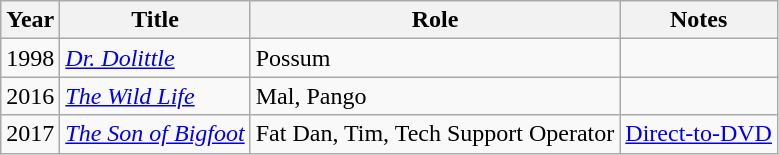<table class="wikitable sortable">
<tr>
<th>Year</th>
<th>Title</th>
<th>Role</th>
<th>Notes</th>
</tr>
<tr>
<td>1998</td>
<td><em><a href='#'>Dr. Dolittle</a></em></td>
<td>Possum</td>
<td></td>
</tr>
<tr>
<td>2016</td>
<td><em><a href='#'>The Wild Life</a></em></td>
<td>Mal, Pango</td>
<td></td>
</tr>
<tr>
<td>2017</td>
<td><em><a href='#'>The Son of Bigfoot</a></em></td>
<td>Fat Dan, Tim, Tech Support Operator</td>
<td><a href='#'>Direct-to-DVD</a></td>
</tr>
</table>
